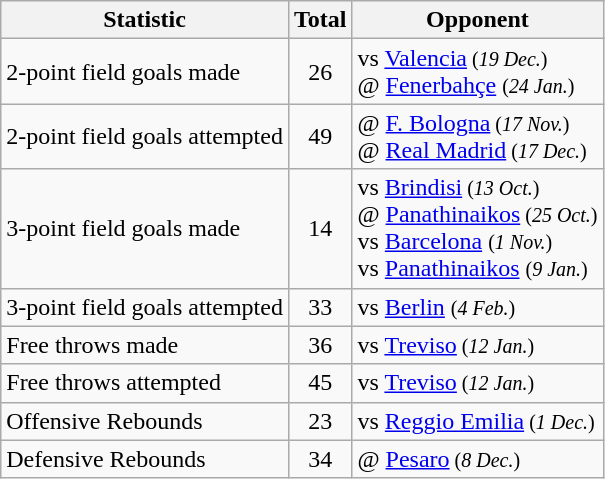<table class=wikitable>
<tr>
<th>Statistic</th>
<th>Total</th>
<th>Opponent</th>
</tr>
<tr>
<td>2-point field goals made</td>
<td align=center>26</td>
<td>vs  <a href='#'>Valencia</a><small> (<em>19 Dec.</em>) </small> <br> @  <a href='#'>Fenerbahçe</a> <small> (<em>24 Jan.</em>) </small></td>
</tr>
<tr>
<td>2-point field goals attempted</td>
<td align=center>49</td>
<td>@  <a href='#'>F. Bologna</a><small> (<em>17 Nov.</em>) </small> <br> @  <a href='#'>Real Madrid</a><small> (<em>17 Dec.</em>) </small></td>
</tr>
<tr>
<td>3-point field goals made</td>
<td align=center>14</td>
<td>vs  <a href='#'>Brindisi</a><small> (<em>13 Oct.</em>) </small><br> @  <a href='#'>Panathinaikos</a><small> (<em>25 Oct.</em>) </small> <br> vs  <a href='#'>Barcelona</a> <small> (<em>1 Nov.</em>) </small> <br> vs  <a href='#'>Panathinaikos</a> <small> (<em>9 Jan.</em>) </small></td>
</tr>
<tr>
<td>3-point field goals attempted</td>
<td align=center>33</td>
<td>vs  <a href='#'>Berlin</a> <small> (<em>4 Feb.</em>) </small></td>
</tr>
<tr>
<td>Free throws made</td>
<td align=center>36</td>
<td>vs  <a href='#'>Treviso</a><small> (<em>12 Jan.</em>) </small></td>
</tr>
<tr>
<td>Free throws attempted</td>
<td align=center>45</td>
<td>vs  <a href='#'>Treviso</a><small> (<em>12 Jan.</em>) </small></td>
</tr>
<tr>
<td>Offensive Rebounds</td>
<td align=center>23</td>
<td>vs  <a href='#'>Reggio Emilia</a><small> (<em>1 Dec.</em>) </small></td>
</tr>
<tr>
<td>Defensive Rebounds</td>
<td align=center>34</td>
<td>@  <a href='#'>Pesaro</a><small> (<em>8 Dec.</em>) </small></td>
</tr>
</table>
